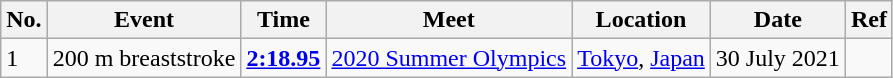<table class="wikitable">
<tr>
<th>No.</th>
<th>Event</th>
<th>Time</th>
<th>Meet</th>
<th>Location</th>
<th>Date</th>
<th>Ref</th>
</tr>
<tr>
<td>1</td>
<td>200 m breaststroke</td>
<td style="text-align:center;"><strong><a href='#'>2:18.95</a></strong></td>
<td><a href='#'>2020 Summer Olympics</a></td>
<td><a href='#'>Tokyo</a>, <a href='#'>Japan</a></td>
<td>30 July 2021</td>
<td style="text-align:center;"></td>
</tr>
</table>
